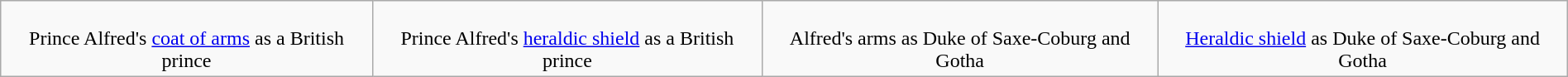<table class="wikitable" style="margin:1em auto; text-align:center;">
<tr>
<td><br>Prince Alfred's <a href='#'>coat of arms</a> as a British prince</td>
<td><br>Prince Alfred's <a href='#'>heraldic shield</a> as a British prince</td>
<td><br>Alfred's arms as Duke of Saxe-Coburg and Gotha</td>
<td><br><a href='#'>Heraldic shield</a> as Duke of Saxe-Coburg and Gotha</td>
</tr>
</table>
